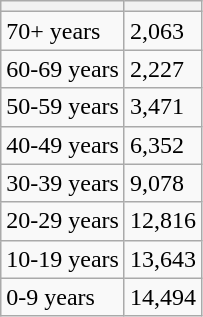<table class="wikitable sortable">
<tr>
<th></th>
<th></th>
</tr>
<tr>
<td>70+ years</td>
<td>2,063</td>
</tr>
<tr>
<td>60-69 years</td>
<td>2,227</td>
</tr>
<tr>
<td>50-59 years</td>
<td>3,471</td>
</tr>
<tr>
<td>40-49 years</td>
<td>6,352</td>
</tr>
<tr>
<td>30-39 years</td>
<td>9,078</td>
</tr>
<tr>
<td>20-29 years</td>
<td>12,816</td>
</tr>
<tr>
<td>10-19 years</td>
<td>13,643</td>
</tr>
<tr>
<td>0-9 years</td>
<td>14,494</td>
</tr>
</table>
